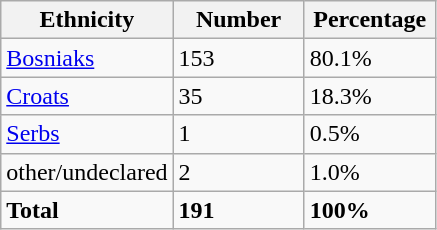<table class="wikitable">
<tr>
<th width="100px">Ethnicity</th>
<th width="80px">Number</th>
<th width="80px">Percentage</th>
</tr>
<tr>
<td><a href='#'>Bosniaks</a></td>
<td>153</td>
<td>80.1%</td>
</tr>
<tr>
<td><a href='#'>Croats</a></td>
<td>35</td>
<td>18.3%</td>
</tr>
<tr>
<td><a href='#'>Serbs</a></td>
<td>1</td>
<td>0.5%</td>
</tr>
<tr>
<td>other/undeclared</td>
<td>2</td>
<td>1.0%</td>
</tr>
<tr>
<td><strong>Total</strong></td>
<td><strong>191</strong></td>
<td><strong>100%</strong></td>
</tr>
</table>
